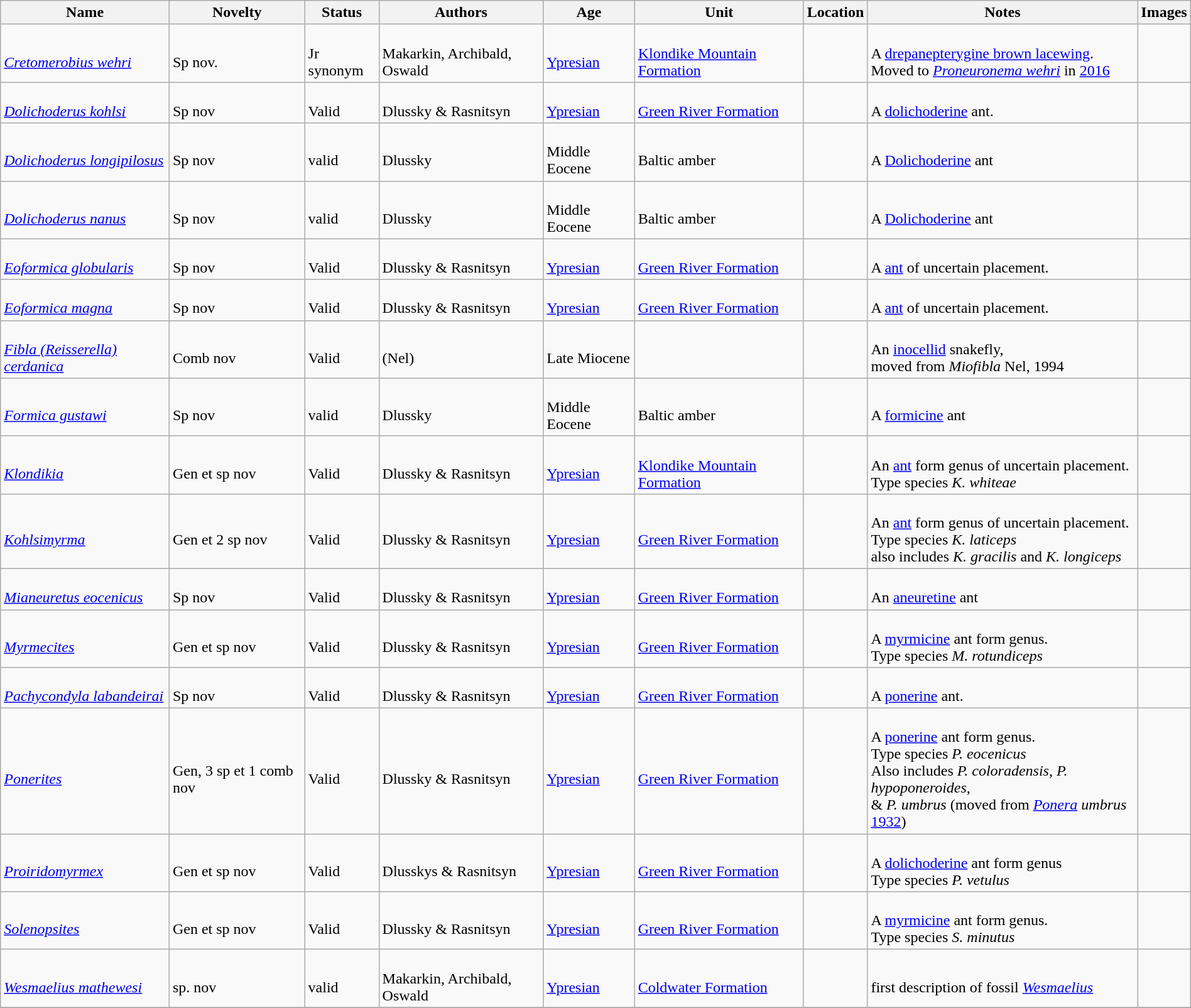<table class="wikitable sortable" align="center" width="100%">
<tr>
<th>Name</th>
<th>Novelty</th>
<th>Status</th>
<th>Authors</th>
<th>Age</th>
<th>Unit</th>
<th>Location</th>
<th>Notes</th>
<th>Images</th>
</tr>
<tr>
<td><br><em><a href='#'>Cretomerobius wehri</a></em></td>
<td><br>Sp nov.</td>
<td><br>Jr synonym</td>
<td><br>Makarkin, Archibald, Oswald</td>
<td><br><a href='#'>Ypresian</a></td>
<td><br><a href='#'>Klondike Mountain Formation</a></td>
<td><br></td>
<td><br>A <a href='#'>drepanepterygine brown lacewing</a>.<br> Moved to  <em><a href='#'>Proneuronema wehri</a></em> in <a href='#'>2016</a></td>
<td></td>
</tr>
<tr>
<td><br><em><a href='#'>Dolichoderus kohlsi</a></em></td>
<td><br>Sp nov</td>
<td><br>Valid</td>
<td><br>Dlussky & Rasnitsyn</td>
<td><br><a href='#'>Ypresian</a></td>
<td><br><a href='#'>Green River Formation</a></td>
<td><br><br></td>
<td><br>A <a href='#'>dolichoderine</a> ant.</td>
<td></td>
</tr>
<tr>
<td><br><em><a href='#'>Dolichoderus longipilosus</a></em></td>
<td><br>Sp nov</td>
<td><br>valid</td>
<td><br>Dlussky</td>
<td><br>Middle Eocene</td>
<td><br>Baltic amber</td>
<td><br></td>
<td><br>A <a href='#'>Dolichoderine</a> ant</td>
<td><br></td>
</tr>
<tr>
<td><br><em><a href='#'>Dolichoderus nanus</a></em></td>
<td><br>Sp nov</td>
<td><br>valid</td>
<td><br>Dlussky</td>
<td><br>Middle Eocene</td>
<td><br>Baltic amber</td>
<td><br></td>
<td><br>A <a href='#'>Dolichoderine</a> ant</td>
<td><br></td>
</tr>
<tr>
<td><br><em><a href='#'>Eoformica globularis</a></em></td>
<td><br>Sp nov</td>
<td><br>Valid</td>
<td><br>Dlussky & Rasnitsyn</td>
<td><br><a href='#'>Ypresian</a></td>
<td><br><a href='#'>Green River Formation</a></td>
<td><br><br></td>
<td><br>A <a href='#'>ant</a> of uncertain placement.</td>
<td></td>
</tr>
<tr>
<td><br><em><a href='#'>Eoformica magna</a></em></td>
<td><br>Sp nov</td>
<td><br>Valid</td>
<td><br>Dlussky & Rasnitsyn</td>
<td><br><a href='#'>Ypresian</a></td>
<td><br><a href='#'>Green River Formation</a></td>
<td><br><br></td>
<td><br>A <a href='#'>ant</a> of uncertain placement.</td>
<td></td>
</tr>
<tr>
<td><br><em><a href='#'>Fibla (Reisserella) cerdanica</a></em></td>
<td><br>Comb nov</td>
<td><br>Valid</td>
<td><br>(Nel)</td>
<td><br>Late Miocene</td>
<td></td>
<td><br></td>
<td><br>An <a href='#'>inocellid</a> snakefly,<br> moved from <em>Miofibla</em> Nel, 1994</td>
<td><br></td>
</tr>
<tr>
<td><br><em><a href='#'>Formica gustawi</a></em></td>
<td><br>Sp nov</td>
<td><br>valid</td>
<td><br>Dlussky</td>
<td><br>Middle Eocene</td>
<td><br>Baltic amber</td>
<td><br></td>
<td><br>A <a href='#'>formicine</a> ant</td>
<td><br></td>
</tr>
<tr>
<td><br><em><a href='#'>Klondikia</a></em></td>
<td><br>Gen et sp nov</td>
<td><br>Valid</td>
<td><br>Dlussky & Rasnitsyn</td>
<td><br><a href='#'>Ypresian</a></td>
<td><br><a href='#'>Klondike Mountain Formation</a></td>
<td><br><br></td>
<td><br>An <a href='#'>ant</a> form genus of uncertain placement.<br>Type species <em>K. whiteae</em></td>
<td></td>
</tr>
<tr>
<td><br><em><a href='#'>Kohlsimyrma</a></em></td>
<td><br>Gen et 2 sp nov</td>
<td><br>Valid</td>
<td><br>Dlussky & Rasnitsyn</td>
<td><br><a href='#'>Ypresian</a></td>
<td><br><a href='#'>Green River Formation</a></td>
<td><br><br></td>
<td><br>An <a href='#'>ant</a> form genus of uncertain placement.<br>Type species <em>K. laticeps</em><br> also includes <em>K. gracilis</em> and <em>K. longiceps</em></td>
<td></td>
</tr>
<tr>
<td><br><em><a href='#'>Mianeuretus eocenicus</a></em></td>
<td><br>Sp nov</td>
<td><br>Valid</td>
<td><br>Dlussky & Rasnitsyn</td>
<td><br><a href='#'>Ypresian</a></td>
<td><br><a href='#'>Green River Formation</a></td>
<td><br><br></td>
<td><br>An <a href='#'>aneuretine</a> ant</td>
<td></td>
</tr>
<tr>
<td><br><em><a href='#'>Myrmecites</a></em></td>
<td><br>Gen et sp nov</td>
<td><br>Valid</td>
<td><br>Dlussky & Rasnitsyn</td>
<td><br><a href='#'>Ypresian</a></td>
<td><br><a href='#'>Green River Formation</a></td>
<td><br><br></td>
<td><br>A <a href='#'>myrmicine</a> ant form genus.<br>Type species <em>M. rotundiceps</em></td>
<td></td>
</tr>
<tr>
<td><br><em><a href='#'>Pachycondyla labandeirai</a></em></td>
<td><br>Sp nov</td>
<td><br>Valid</td>
<td><br>Dlussky & Rasnitsyn</td>
<td><br><a href='#'>Ypresian</a></td>
<td><br><a href='#'>Green River Formation</a></td>
<td><br><br></td>
<td><br>A <a href='#'>ponerine</a> ant.</td>
<td></td>
</tr>
<tr>
<td><br><em><a href='#'>Ponerites</a></em></td>
<td><br>Gen, 3 sp et 1 comb nov</td>
<td><br>Valid</td>
<td><br>Dlussky & Rasnitsyn</td>
<td><br><a href='#'>Ypresian</a></td>
<td><br><a href='#'>Green River Formation</a></td>
<td><br><br></td>
<td><br>A <a href='#'>ponerine</a> ant form genus.<br>Type species <em>P. eocenicus</em><br>Also includes <em>P. coloradensis</em>, <em>P. hypoponeroides</em>, <br> & <em>P. umbrus</em> (moved from <em><a href='#'>Ponera</a> umbrus</em> <a href='#'>1932</a>)</td>
<td></td>
</tr>
<tr>
<td><br><em><a href='#'>Proiridomyrmex</a></em></td>
<td><br>Gen et sp nov</td>
<td><br>Valid</td>
<td><br>Dlusskys & Rasnitsyn</td>
<td><br><a href='#'>Ypresian</a></td>
<td><br><a href='#'>Green River Formation</a></td>
<td><br><br></td>
<td><br>A <a href='#'>dolichoderine</a> ant form genus<br>Type species <em>P. vetulus</em></td>
<td></td>
</tr>
<tr>
<td><br><em><a href='#'>Solenopsites</a></em></td>
<td><br>Gen et sp nov</td>
<td><br>Valid</td>
<td><br>Dlussky & Rasnitsyn</td>
<td><br><a href='#'>Ypresian</a></td>
<td><br><a href='#'>Green River Formation</a></td>
<td><br><br></td>
<td><br>A <a href='#'>myrmicine</a> ant form genus.<br>Type species <em>S. minutus</em></td>
<td></td>
</tr>
<tr>
<td><br><em><a href='#'>Wesmaelius mathewesi</a></em></td>
<td><br>sp. nov</td>
<td><br>valid</td>
<td><br>Makarkin, Archibald, Oswald</td>
<td><br><a href='#'>Ypresian</a></td>
<td><br><a href='#'>Coldwater Formation</a></td>
<td><br></td>
<td><br>first description of fossil <em><a href='#'>Wesmaelius</a></em></td>
<td></td>
</tr>
<tr>
</tr>
</table>
